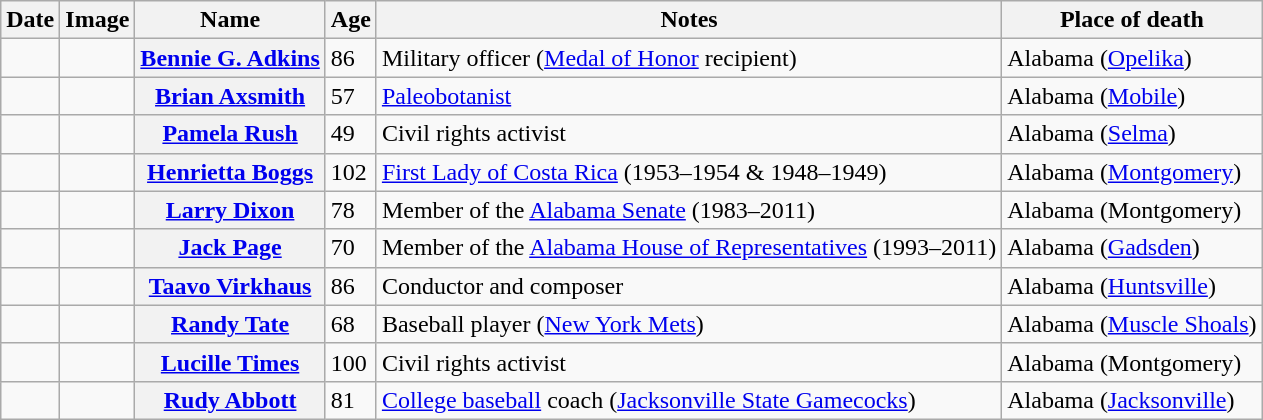<table class="wikitable sortable plainrowheaders">
<tr valign=bottom>
<th scope="col">Date</th>
<th scope="col">Image</th>
<th scope="col">Name</th>
<th scope="col">Age</th>
<th scope="col">Notes</th>
<th scope="col">Place of death</th>
</tr>
<tr>
<td></td>
<td></td>
<th scope="row"><a href='#'>Bennie G. Adkins</a></th>
<td>86</td>
<td>Military officer (<a href='#'>Medal of Honor</a> recipient)</td>
<td>Alabama (<a href='#'>Opelika</a>)</td>
</tr>
<tr>
<td></td>
<td></td>
<th scope="row"><a href='#'>Brian Axsmith</a></th>
<td>57</td>
<td><a href='#'>Paleobotanist</a></td>
<td>Alabama (<a href='#'>Mobile</a>)</td>
</tr>
<tr>
<td></td>
<td></td>
<th scope="row"><a href='#'>Pamela Rush</a></th>
<td>49</td>
<td>Civil rights activist</td>
<td>Alabama (<a href='#'>Selma</a>)</td>
</tr>
<tr>
<td></td>
<td></td>
<th scope="row"><a href='#'>Henrietta Boggs</a></th>
<td>102</td>
<td><a href='#'>First Lady of Costa Rica</a> (1953–1954 & 1948–1949)</td>
<td>Alabama (<a href='#'>Montgomery</a>)</td>
</tr>
<tr>
<td></td>
<td></td>
<th scope="row"><a href='#'>Larry Dixon</a></th>
<td>78</td>
<td>Member of the <a href='#'>Alabama Senate</a> (1983–2011)</td>
<td>Alabama (Montgomery)</td>
</tr>
<tr>
<td></td>
<td></td>
<th scope="row"><a href='#'>Jack Page</a></th>
<td>70</td>
<td>Member of the <a href='#'>Alabama House of Representatives</a> (1993–2011)</td>
<td>Alabama (<a href='#'>Gadsden</a>)</td>
</tr>
<tr>
<td></td>
<td></td>
<th scope="row"><a href='#'>Taavo Virkhaus</a></th>
<td>86</td>
<td>Conductor and composer</td>
<td>Alabama (<a href='#'>Huntsville</a>)</td>
</tr>
<tr>
<td></td>
<td></td>
<th scope="row"><a href='#'>Randy Tate</a></th>
<td>68</td>
<td>Baseball player (<a href='#'>New York Mets</a>)</td>
<td>Alabama (<a href='#'>Muscle Shoals</a>)</td>
</tr>
<tr>
<td></td>
<td></td>
<th scope="row"><a href='#'>Lucille Times</a></th>
<td>100</td>
<td>Civil rights activist</td>
<td>Alabama (Montgomery)</td>
</tr>
<tr>
<td></td>
<td></td>
<th scope="row"><a href='#'>Rudy Abbott</a></th>
<td>81</td>
<td><a href='#'>College baseball</a> coach (<a href='#'>Jacksonville State Gamecocks</a>)</td>
<td>Alabama (<a href='#'>Jacksonville</a>)</td>
</tr>
</table>
